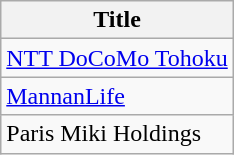<table class="wikitable">
<tr>
<th>Title</th>
</tr>
<tr>
<td><a href='#'>NTT DoCoMo Tohoku</a></td>
</tr>
<tr>
<td><a href='#'>MannanLife</a></td>
</tr>
<tr>
<td>Paris Miki Holdings</td>
</tr>
</table>
